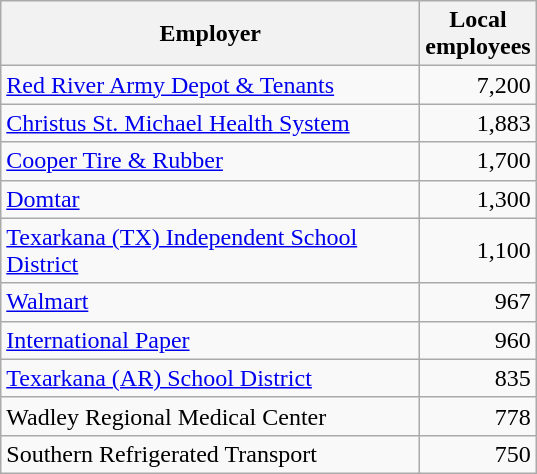<table class="wikitable" style="float:lsft;">
<tr>
<th style="width: 17em;">Employer</th>
<th style="width: 3em;">Local employees</th>
</tr>
<tr>
<td><a href='#'>Red River Army Depot & Tenants</a></td>
<td align="right">7,200</td>
</tr>
<tr>
<td><a href='#'>Christus St. Michael Health System</a></td>
<td align="right">1,883</td>
</tr>
<tr>
<td><a href='#'>Cooper Tire & Rubber</a></td>
<td align="right">1,700</td>
</tr>
<tr>
<td><a href='#'>Domtar</a></td>
<td align="right">1,300</td>
</tr>
<tr>
<td><a href='#'>Texarkana (TX) Independent School District</a></td>
<td align="right">1,100</td>
</tr>
<tr>
<td><a href='#'>Walmart</a></td>
<td align="right">967</td>
</tr>
<tr>
<td><a href='#'>International Paper</a></td>
<td align="right">960</td>
</tr>
<tr>
<td><a href='#'>Texarkana (AR) School District</a></td>
<td align="right">835</td>
</tr>
<tr>
<td>Wadley Regional Medical Center</td>
<td align="right">778</td>
</tr>
<tr>
<td>Southern Refrigerated Transport</td>
<td align="right">750</td>
</tr>
</table>
